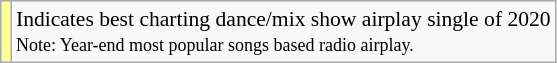<table class="wikitable" style="font-size:90%;">
<tr>
<td style="background-color:#FFFF99"></td>
<td>Indicates best charting dance/mix show airplay single of 2020  <br> <small>Note: Year-end most popular songs based radio airplay.</small></td>
</tr>
</table>
